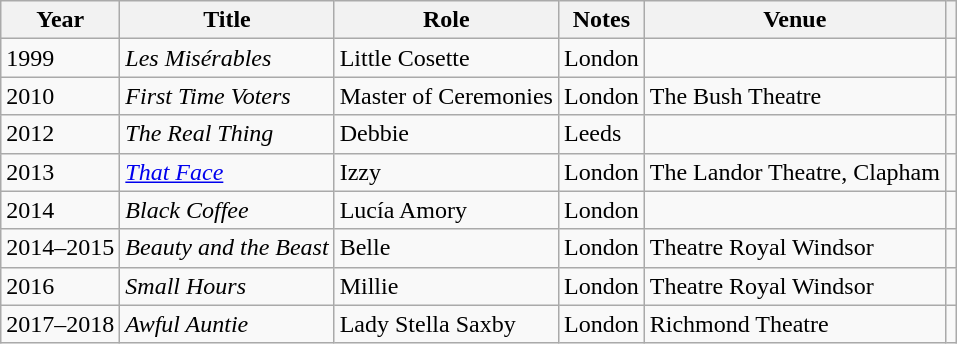<table class="wikitable sortable">
<tr>
<th>Year</th>
<th>Title</th>
<th>Role</th>
<th>Notes</th>
<th class="unsortable">Venue</th>
<th class="unsortable"></th>
</tr>
<tr>
<td>1999</td>
<td><em>Les Misérables</em></td>
<td>Little Cosette</td>
<td>London</td>
<td></td>
<td></td>
</tr>
<tr>
<td>2010</td>
<td><em>First Time Voters</em></td>
<td>Master of Ceremonies</td>
<td>London</td>
<td>The Bush Theatre</td>
<td></td>
</tr>
<tr>
<td>2012</td>
<td><em>The Real Thing</em></td>
<td>Debbie</td>
<td>Leeds</td>
<td></td>
<td></td>
</tr>
<tr>
<td>2013</td>
<td><em><a href='#'>That Face</a></em></td>
<td>Izzy</td>
<td>London</td>
<td>The Landor Theatre, Clapham</td>
<td></td>
</tr>
<tr>
<td>2014</td>
<td><em>Black Coffee</em></td>
<td>Lucía Amory</td>
<td>London</td>
<td></td>
<td></td>
</tr>
<tr>
<td>2014–2015</td>
<td><em>Beauty and the Beast</em></td>
<td>Belle</td>
<td>London</td>
<td>Theatre Royal Windsor</td>
<td></td>
</tr>
<tr>
<td>2016</td>
<td><em>Small Hours</em></td>
<td>Millie</td>
<td>London</td>
<td>Theatre Royal Windsor</td>
<td></td>
</tr>
<tr>
<td>2017–2018</td>
<td><em>Awful Auntie</em></td>
<td>Lady Stella Saxby</td>
<td>London</td>
<td>Richmond Theatre</td>
<td></td>
</tr>
</table>
